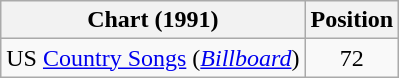<table class="wikitable sortable">
<tr>
<th scope="col">Chart (1991)</th>
<th scope="col">Position</th>
</tr>
<tr>
<td>US <a href='#'>Country Songs</a> (<em><a href='#'>Billboard</a></em>)</td>
<td align="center">72</td>
</tr>
</table>
